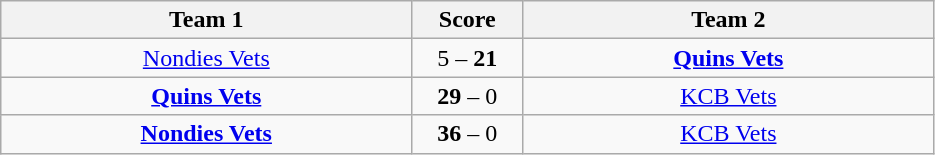<table class="wikitable" style="text-align: center;">
<tr>
<th style="width:200pt;">Team 1</th>
<th style="width:50pt;">Score</th>
<th style="width:200pt;">Team 2</th>
</tr>
<tr>
<td><a href='#'>Nondies Vets</a></td>
<td>5 – <strong>21</strong></td>
<td><strong><a href='#'>Quins Vets</a></strong></td>
</tr>
<tr>
<td><strong><a href='#'>Quins Vets</a></strong></td>
<td><strong>29</strong> – 0</td>
<td><a href='#'>KCB Vets</a></td>
</tr>
<tr>
<td><strong><a href='#'>Nondies Vets</a></strong></td>
<td><strong>36</strong> – 0</td>
<td><a href='#'>KCB Vets</a></td>
</tr>
</table>
